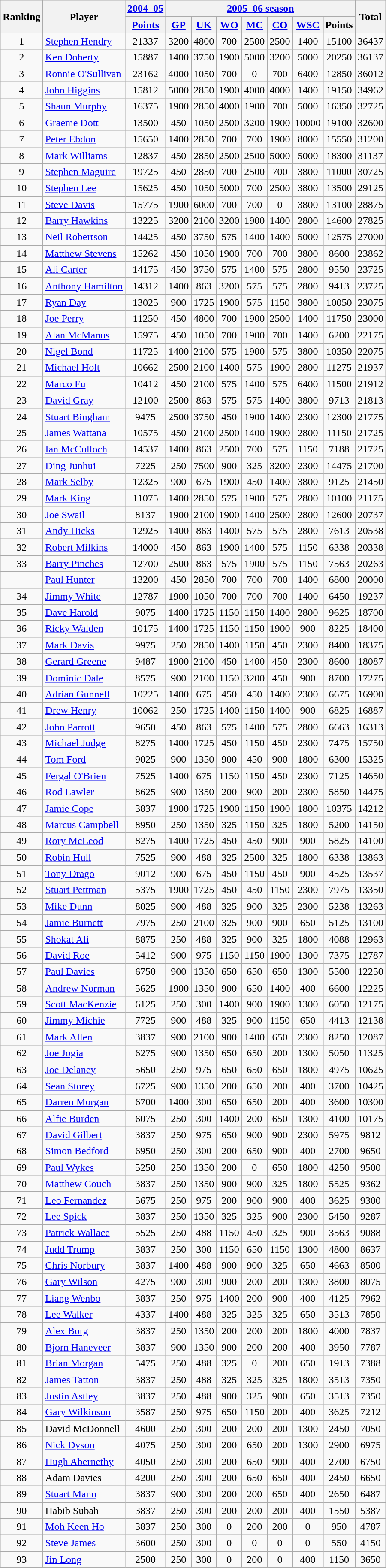<table class="wikitable sortable" style="text-align: center;">
<tr>
<th rowspan=2>Ranking</th>
<th rowspan=2>Player</th>
<th><a href='#'>2004–05</a></th>
<th colspan=7><a href='#'>2005–06 season</a></th>
<th rowspan=2>Total</th>
</tr>
<tr>
<th><a href='#'>Points</a></th>
<th><a href='#'>GP</a></th>
<th><a href='#'>UK</a></th>
<th><a href='#'>WO</a></th>
<th><a href='#'>MC</a></th>
<th><a href='#'>CO</a></th>
<th><a href='#'>WSC</a></th>
<th>Points</th>
</tr>
<tr>
<td>1</td>
<td style="text-align:left;"> <a href='#'>Stephen Hendry</a></td>
<td>21337</td>
<td>3200</td>
<td>4800</td>
<td>700</td>
<td>2500</td>
<td>2500</td>
<td>1400</td>
<td>15100</td>
<td>36437</td>
</tr>
<tr>
<td>2</td>
<td style="text-align:left;"> <a href='#'>Ken Doherty</a></td>
<td>15887</td>
<td>1400</td>
<td>3750</td>
<td>1900</td>
<td>5000</td>
<td>3200</td>
<td>5000</td>
<td>20250</td>
<td>36137</td>
</tr>
<tr>
<td>3</td>
<td style="text-align:left;"> <a href='#'>Ronnie O'Sullivan</a></td>
<td>23162</td>
<td>4000</td>
<td>1050</td>
<td>700</td>
<td>0</td>
<td>700</td>
<td>6400</td>
<td>12850</td>
<td>36012</td>
</tr>
<tr>
<td>4</td>
<td style="text-align:left;"> <a href='#'>John Higgins</a></td>
<td>15812</td>
<td>5000</td>
<td>2850</td>
<td>1900</td>
<td>4000</td>
<td>4000</td>
<td>1400</td>
<td>19150</td>
<td>34962</td>
</tr>
<tr>
<td>5</td>
<td style="text-align:left;"> <a href='#'>Shaun Murphy</a></td>
<td>16375</td>
<td>1900</td>
<td>2850</td>
<td>4000</td>
<td>1900</td>
<td>700</td>
<td>5000</td>
<td>16350</td>
<td>32725</td>
</tr>
<tr>
<td>6</td>
<td style="text-align:left;"> <a href='#'>Graeme Dott</a></td>
<td>13500</td>
<td>450</td>
<td>1050</td>
<td>2500</td>
<td>3200</td>
<td>1900</td>
<td>10000</td>
<td>19100</td>
<td>32600</td>
</tr>
<tr>
<td>7</td>
<td style="text-align:left;"> <a href='#'>Peter Ebdon</a></td>
<td>15650</td>
<td>1400</td>
<td>2850</td>
<td>700</td>
<td>700</td>
<td>1900</td>
<td>8000</td>
<td>15550</td>
<td>31200</td>
</tr>
<tr>
<td>8</td>
<td style="text-align:left;"> <a href='#'>Mark Williams</a></td>
<td>12837</td>
<td>450</td>
<td>2850</td>
<td>2500</td>
<td>2500</td>
<td>5000</td>
<td>5000</td>
<td>18300</td>
<td>31137</td>
</tr>
<tr>
<td>9</td>
<td style="text-align:left;"> <a href='#'>Stephen Maguire</a></td>
<td>19725</td>
<td>450</td>
<td>2850</td>
<td>700</td>
<td>2500</td>
<td>700</td>
<td>3800</td>
<td>11000</td>
<td>30725</td>
</tr>
<tr>
<td>10</td>
<td style="text-align:left;"> <a href='#'>Stephen Lee</a></td>
<td>15625</td>
<td>450</td>
<td>1050</td>
<td>5000</td>
<td>700</td>
<td>2500</td>
<td>3800</td>
<td>13500</td>
<td>29125</td>
</tr>
<tr>
<td>11</td>
<td style="text-align:left;"> <a href='#'>Steve Davis</a></td>
<td>15775</td>
<td>1900</td>
<td>6000</td>
<td>700</td>
<td>700</td>
<td>0</td>
<td>3800</td>
<td>13100</td>
<td>28875</td>
</tr>
<tr>
<td>12</td>
<td style="text-align:left;"> <a href='#'>Barry Hawkins</a></td>
<td>13225</td>
<td>3200</td>
<td>2100</td>
<td>3200</td>
<td>1900</td>
<td>1400</td>
<td>2800</td>
<td>14600</td>
<td>27825</td>
</tr>
<tr>
<td>13</td>
<td style="text-align:left;"> <a href='#'>Neil Robertson</a></td>
<td>14425</td>
<td>450</td>
<td>3750</td>
<td>575</td>
<td>1400</td>
<td>1400</td>
<td>5000</td>
<td>12575</td>
<td>27000</td>
</tr>
<tr>
<td>14</td>
<td style="text-align:left;"> <a href='#'>Matthew Stevens</a></td>
<td>15262</td>
<td>450</td>
<td>1050</td>
<td>1900</td>
<td>700</td>
<td>700</td>
<td>3800</td>
<td>8600</td>
<td>23862</td>
</tr>
<tr>
<td>15</td>
<td style="text-align:left;"> <a href='#'>Ali Carter</a></td>
<td>14175</td>
<td>450</td>
<td>3750</td>
<td>575</td>
<td>1400</td>
<td>575</td>
<td>2800</td>
<td>9550</td>
<td>23725</td>
</tr>
<tr>
<td>16</td>
<td style="text-align:left;"> <a href='#'>Anthony Hamilton</a></td>
<td>14312</td>
<td>1400</td>
<td>863</td>
<td>3200</td>
<td>575</td>
<td>575</td>
<td>2800</td>
<td>9413</td>
<td>23725</td>
</tr>
<tr>
<td>17</td>
<td style="text-align:left;"> <a href='#'>Ryan Day</a></td>
<td>13025</td>
<td>900</td>
<td>1725</td>
<td>1900</td>
<td>575</td>
<td>1150</td>
<td>3800</td>
<td>10050</td>
<td>23075</td>
</tr>
<tr>
<td>18</td>
<td style="text-align:left;"> <a href='#'>Joe Perry</a></td>
<td>11250</td>
<td>450</td>
<td>4800</td>
<td>700</td>
<td>1900</td>
<td>2500</td>
<td>1400</td>
<td>11750</td>
<td>23000</td>
</tr>
<tr>
<td>19</td>
<td style="text-align:left;"> <a href='#'>Alan McManus</a></td>
<td>15975</td>
<td>450</td>
<td>1050</td>
<td>700</td>
<td>1900</td>
<td>700</td>
<td>1400</td>
<td>6200</td>
<td>22175</td>
</tr>
<tr>
<td>20</td>
<td style="text-align:left;"> <a href='#'>Nigel Bond</a></td>
<td>11725</td>
<td>1400</td>
<td>2100</td>
<td>575</td>
<td>1900</td>
<td>575</td>
<td>3800</td>
<td>10350</td>
<td>22075</td>
</tr>
<tr>
<td>21</td>
<td style="text-align:left;"> <a href='#'>Michael Holt</a></td>
<td>10662</td>
<td>2500</td>
<td>2100</td>
<td>1400</td>
<td>575</td>
<td>1900</td>
<td>2800</td>
<td>11275</td>
<td>21937</td>
</tr>
<tr>
<td>22</td>
<td style="text-align:left;"> <a href='#'>Marco Fu</a></td>
<td>10412</td>
<td>450</td>
<td>2100</td>
<td>575</td>
<td>1400</td>
<td>575</td>
<td>6400</td>
<td>11500</td>
<td>21912</td>
</tr>
<tr>
<td>23</td>
<td style="text-align:left;"> <a href='#'>David Gray</a></td>
<td>12100</td>
<td>2500</td>
<td>863</td>
<td>575</td>
<td>575</td>
<td>1400</td>
<td>3800</td>
<td>9713</td>
<td>21813</td>
</tr>
<tr>
<td>24</td>
<td style="text-align:left;"> <a href='#'>Stuart Bingham</a></td>
<td>9475</td>
<td>2500</td>
<td>3750</td>
<td>450</td>
<td>1900</td>
<td>1400</td>
<td>2300</td>
<td>12300</td>
<td>21775</td>
</tr>
<tr>
<td>25</td>
<td style="text-align:left;"> <a href='#'>James Wattana</a></td>
<td>10575</td>
<td>450</td>
<td>2100</td>
<td>2500</td>
<td>1400</td>
<td>1900</td>
<td>2800</td>
<td>11150</td>
<td>21725</td>
</tr>
<tr>
<td>26</td>
<td style="text-align:left;"> <a href='#'>Ian McCulloch</a></td>
<td>14537</td>
<td>1400</td>
<td>863</td>
<td>2500</td>
<td>700</td>
<td>575</td>
<td>1150</td>
<td>7188</td>
<td>21725</td>
</tr>
<tr>
<td>27</td>
<td style="text-align:left;"> <a href='#'>Ding Junhui</a></td>
<td>7225</td>
<td>250</td>
<td>7500</td>
<td>900</td>
<td>325</td>
<td>3200</td>
<td>2300</td>
<td>14475</td>
<td>21700</td>
</tr>
<tr>
<td>28</td>
<td style="text-align:left;"> <a href='#'>Mark Selby</a></td>
<td>12325</td>
<td>900</td>
<td>675</td>
<td>1900</td>
<td>450</td>
<td>1400</td>
<td>3800</td>
<td>9125</td>
<td>21450</td>
</tr>
<tr>
<td>29</td>
<td style="text-align:left;"> <a href='#'>Mark King</a></td>
<td>11075</td>
<td>1400</td>
<td>2850</td>
<td>575</td>
<td>1900</td>
<td>575</td>
<td>2800</td>
<td>10100</td>
<td>21175</td>
</tr>
<tr>
<td>30</td>
<td style="text-align:left;"> <a href='#'>Joe Swail</a></td>
<td>8137</td>
<td>1900</td>
<td>2100</td>
<td>1900</td>
<td>1400</td>
<td>2500</td>
<td>2800</td>
<td>12600</td>
<td>20737</td>
</tr>
<tr>
<td>31</td>
<td style="text-align:left;"> <a href='#'>Andy Hicks</a></td>
<td>12925</td>
<td>1400</td>
<td>863</td>
<td>1400</td>
<td>575</td>
<td>575</td>
<td>2800</td>
<td>7613</td>
<td>20538</td>
</tr>
<tr>
<td>32</td>
<td style="text-align:left;"> <a href='#'>Robert Milkins</a></td>
<td>14000</td>
<td>450</td>
<td>863</td>
<td>1900</td>
<td>1400</td>
<td>575</td>
<td>1150</td>
<td>6338</td>
<td>20338</td>
</tr>
<tr>
<td>33</td>
<td style="text-align:left;"> <a href='#'>Barry Pinches</a></td>
<td>12700</td>
<td>2500</td>
<td>863</td>
<td>575</td>
<td>1900</td>
<td>575</td>
<td>1150</td>
<td>7563</td>
<td>20263</td>
</tr>
<tr>
<td></td>
<td style="text-align:left;"> <a href='#'>Paul Hunter</a></td>
<td>13200</td>
<td>450</td>
<td>2850</td>
<td>700</td>
<td>700</td>
<td>700</td>
<td>1400</td>
<td>6800</td>
<td>20000</td>
</tr>
<tr>
<td>34</td>
<td style="text-align:left;"> <a href='#'>Jimmy White</a></td>
<td>12787</td>
<td>1900</td>
<td>1050</td>
<td>700</td>
<td>700</td>
<td>700</td>
<td>1400</td>
<td>6450</td>
<td>19237</td>
</tr>
<tr>
<td>35</td>
<td style="text-align:left;"> <a href='#'>Dave Harold</a></td>
<td>9075</td>
<td>1400</td>
<td>1725</td>
<td>1150</td>
<td>1150</td>
<td>1400</td>
<td>2800</td>
<td>9625</td>
<td>18700</td>
</tr>
<tr>
<td>36</td>
<td style="text-align:left;"> <a href='#'>Ricky Walden</a></td>
<td>10175</td>
<td>1400</td>
<td>1725</td>
<td>1150</td>
<td>1150</td>
<td>1900</td>
<td>900</td>
<td>8225</td>
<td>18400</td>
</tr>
<tr>
<td>37</td>
<td style="text-align:left;"> <a href='#'>Mark Davis</a></td>
<td>9975</td>
<td>250</td>
<td>2850</td>
<td>1400</td>
<td>1150</td>
<td>450</td>
<td>2300</td>
<td>8400</td>
<td>18375</td>
</tr>
<tr>
<td>38</td>
<td style="text-align:left;"> <a href='#'>Gerard Greene</a></td>
<td>9487</td>
<td>1900</td>
<td>2100</td>
<td>450</td>
<td>1400</td>
<td>450</td>
<td>2300</td>
<td>8600</td>
<td>18087</td>
</tr>
<tr>
<td>39</td>
<td style="text-align:left;"> <a href='#'>Dominic Dale</a></td>
<td>8575</td>
<td>900</td>
<td>2100</td>
<td>1150</td>
<td>3200</td>
<td>450</td>
<td>900</td>
<td>8700</td>
<td>17275</td>
</tr>
<tr>
<td>40</td>
<td style="text-align:left;"> <a href='#'>Adrian Gunnell</a></td>
<td>10225</td>
<td>1400</td>
<td>675</td>
<td>450</td>
<td>450</td>
<td>1400</td>
<td>2300</td>
<td>6675</td>
<td>16900</td>
</tr>
<tr>
<td>41</td>
<td style="text-align:left;"> <a href='#'>Drew Henry</a></td>
<td>10062</td>
<td>250</td>
<td>1725</td>
<td>1400</td>
<td>1150</td>
<td>1400</td>
<td>900</td>
<td>6825</td>
<td>16887</td>
</tr>
<tr>
<td>42</td>
<td style="text-align:left;"> <a href='#'>John Parrott</a></td>
<td>9650</td>
<td>450</td>
<td>863</td>
<td>575</td>
<td>1400</td>
<td>575</td>
<td>2800</td>
<td>6663</td>
<td>16313</td>
</tr>
<tr>
<td>43</td>
<td style="text-align:left;"> <a href='#'>Michael Judge</a></td>
<td>8275</td>
<td>1400</td>
<td>1725</td>
<td>450</td>
<td>1150</td>
<td>450</td>
<td>2300</td>
<td>7475</td>
<td>15750</td>
</tr>
<tr>
<td>44</td>
<td style="text-align:left;"> <a href='#'>Tom Ford</a></td>
<td>9025</td>
<td>900</td>
<td>1350</td>
<td>900</td>
<td>450</td>
<td>900</td>
<td>1800</td>
<td>6300</td>
<td>15325</td>
</tr>
<tr>
<td>45</td>
<td style="text-align:left;"> <a href='#'>Fergal O'Brien</a></td>
<td>7525</td>
<td>1400</td>
<td>675</td>
<td>1150</td>
<td>1150</td>
<td>450</td>
<td>2300</td>
<td>7125</td>
<td>14650</td>
</tr>
<tr>
<td>46</td>
<td style="text-align:left;"> <a href='#'>Rod Lawler</a></td>
<td>8625</td>
<td>900</td>
<td>1350</td>
<td>200</td>
<td>900</td>
<td>200</td>
<td>2300</td>
<td>5850</td>
<td>14475</td>
</tr>
<tr>
<td>47</td>
<td style="text-align:left;"> <a href='#'>Jamie Cope</a></td>
<td>3837</td>
<td>1900</td>
<td>1725</td>
<td>1900</td>
<td>1150</td>
<td>1900</td>
<td>1800</td>
<td>10375</td>
<td>14212</td>
</tr>
<tr>
<td>48</td>
<td style="text-align:left;"> <a href='#'>Marcus Campbell</a></td>
<td>8950</td>
<td>250</td>
<td>1350</td>
<td>325</td>
<td>1150</td>
<td>325</td>
<td>1800</td>
<td>5200</td>
<td>14150</td>
</tr>
<tr>
<td>49</td>
<td style="text-align:left;"> <a href='#'>Rory McLeod</a></td>
<td>8275</td>
<td>1400</td>
<td>1725</td>
<td>450</td>
<td>450</td>
<td>900</td>
<td>900</td>
<td>5825</td>
<td>14100</td>
</tr>
<tr>
<td>50</td>
<td style="text-align:left;"> <a href='#'>Robin Hull</a></td>
<td>7525</td>
<td>900</td>
<td>488</td>
<td>325</td>
<td>2500</td>
<td>325</td>
<td>1800</td>
<td>6338</td>
<td>13863</td>
</tr>
<tr>
<td>51</td>
<td style="text-align:left;"> <a href='#'>Tony Drago</a></td>
<td>9012</td>
<td>900</td>
<td>675</td>
<td>450</td>
<td>1150</td>
<td>450</td>
<td>900</td>
<td>4525</td>
<td>13537</td>
</tr>
<tr>
<td>52</td>
<td style="text-align:left;"> <a href='#'>Stuart Pettman</a></td>
<td>5375</td>
<td>1900</td>
<td>1725</td>
<td>450</td>
<td>450</td>
<td>1150</td>
<td>2300</td>
<td>7975</td>
<td>13350</td>
</tr>
<tr>
<td>53</td>
<td style="text-align:left;"> <a href='#'>Mike Dunn</a></td>
<td>8025</td>
<td>900</td>
<td>488</td>
<td>325</td>
<td>900</td>
<td>325</td>
<td>2300</td>
<td>5238</td>
<td>13263</td>
</tr>
<tr>
<td>54</td>
<td style="text-align:left;"> <a href='#'>Jamie Burnett</a></td>
<td>7975</td>
<td>250</td>
<td>2100</td>
<td>325</td>
<td>900</td>
<td>900</td>
<td>650</td>
<td>5125</td>
<td>13100</td>
</tr>
<tr>
<td>55</td>
<td style="text-align:left;"> <a href='#'>Shokat Ali</a></td>
<td>8875</td>
<td>250</td>
<td>488</td>
<td>325</td>
<td>900</td>
<td>325</td>
<td>1800</td>
<td>4088</td>
<td>12963</td>
</tr>
<tr>
<td>56</td>
<td style="text-align:left;"> <a href='#'>David Roe</a></td>
<td>5412</td>
<td>900</td>
<td>975</td>
<td>1150</td>
<td>1150</td>
<td>1900</td>
<td>1300</td>
<td>7375</td>
<td>12787</td>
</tr>
<tr>
<td>57</td>
<td style="text-align:left;"> <a href='#'>Paul Davies</a></td>
<td>6750</td>
<td>900</td>
<td>1350</td>
<td>650</td>
<td>650</td>
<td>650</td>
<td>1300</td>
<td>5500</td>
<td>12250</td>
</tr>
<tr>
<td>58</td>
<td style="text-align:left;"> <a href='#'>Andrew Norman</a></td>
<td>5625</td>
<td>1900</td>
<td>1350</td>
<td>900</td>
<td>650</td>
<td>1400</td>
<td>400</td>
<td>6600</td>
<td>12225</td>
</tr>
<tr>
<td>59</td>
<td style="text-align:left;"> <a href='#'>Scott MacKenzie</a></td>
<td>6125</td>
<td>250</td>
<td>300</td>
<td>1400</td>
<td>900</td>
<td>1900</td>
<td>1300</td>
<td>6050</td>
<td>12175</td>
</tr>
<tr>
<td>60</td>
<td style="text-align:left;"> <a href='#'>Jimmy Michie</a></td>
<td>7725</td>
<td>900</td>
<td>488</td>
<td>325</td>
<td>900</td>
<td>1150</td>
<td>650</td>
<td>4413</td>
<td>12138</td>
</tr>
<tr>
<td>61</td>
<td style="text-align:left;"> <a href='#'>Mark Allen</a></td>
<td>3837</td>
<td>900</td>
<td>2100</td>
<td>900</td>
<td>1400</td>
<td>650</td>
<td>2300</td>
<td>8250</td>
<td>12087</td>
</tr>
<tr>
<td>62</td>
<td style="text-align:left;"> <a href='#'>Joe Jogia</a></td>
<td>6275</td>
<td>900</td>
<td>1350</td>
<td>650</td>
<td>650</td>
<td>200</td>
<td>1300</td>
<td>5050</td>
<td>11325</td>
</tr>
<tr>
<td>63</td>
<td style="text-align:left;"> <a href='#'>Joe Delaney</a></td>
<td>5650</td>
<td>250</td>
<td>975</td>
<td>650</td>
<td>650</td>
<td>650</td>
<td>1800</td>
<td>4975</td>
<td>10625</td>
</tr>
<tr>
<td>64</td>
<td style="text-align:left;"> <a href='#'>Sean Storey</a></td>
<td>6725</td>
<td>900</td>
<td>1350</td>
<td>200</td>
<td>650</td>
<td>200</td>
<td>400</td>
<td>3700</td>
<td>10425</td>
</tr>
<tr>
<td>65</td>
<td style="text-align:left;"> <a href='#'>Darren Morgan</a></td>
<td>6700</td>
<td>1400</td>
<td>300</td>
<td>650</td>
<td>650</td>
<td>200</td>
<td>400</td>
<td>3600</td>
<td>10300</td>
</tr>
<tr>
<td>66</td>
<td style="text-align:left;"> <a href='#'>Alfie Burden</a></td>
<td>6075</td>
<td>250</td>
<td>300</td>
<td>1400</td>
<td>200</td>
<td>650</td>
<td>1300</td>
<td>4100</td>
<td>10175</td>
</tr>
<tr>
<td>67</td>
<td style="text-align:left;"> <a href='#'>David Gilbert</a></td>
<td>3837</td>
<td>250</td>
<td>975</td>
<td>650</td>
<td>900</td>
<td>900</td>
<td>2300</td>
<td>5975</td>
<td>9812</td>
</tr>
<tr>
<td>68</td>
<td style="text-align:left;"> <a href='#'>Simon Bedford</a></td>
<td>6950</td>
<td>250</td>
<td>300</td>
<td>200</td>
<td>650</td>
<td>900</td>
<td>400</td>
<td>2700</td>
<td>9650</td>
</tr>
<tr>
<td>69</td>
<td style="text-align:left;"> <a href='#'>Paul Wykes</a></td>
<td>5250</td>
<td>250</td>
<td>1350</td>
<td>200</td>
<td>0</td>
<td>650</td>
<td>1800</td>
<td>4250</td>
<td>9500</td>
</tr>
<tr>
<td>70</td>
<td style="text-align:left;"> <a href='#'>Matthew Couch</a></td>
<td>3837</td>
<td>250</td>
<td>1350</td>
<td>900</td>
<td>900</td>
<td>325</td>
<td>1800</td>
<td>5525</td>
<td>9362</td>
</tr>
<tr>
<td>71</td>
<td style="text-align:left;"> <a href='#'>Leo Fernandez</a></td>
<td>5675</td>
<td>250</td>
<td>975</td>
<td>200</td>
<td>900</td>
<td>900</td>
<td>400</td>
<td>3625</td>
<td>9300</td>
</tr>
<tr>
<td>72</td>
<td style="text-align:left;"> <a href='#'>Lee Spick</a></td>
<td>3837</td>
<td>250</td>
<td>1350</td>
<td>325</td>
<td>325</td>
<td>900</td>
<td>2300</td>
<td>5450</td>
<td>9287</td>
</tr>
<tr>
<td>73</td>
<td style="text-align:left;"> <a href='#'>Patrick Wallace</a></td>
<td>5525</td>
<td>250</td>
<td>488</td>
<td>1150</td>
<td>450</td>
<td>325</td>
<td>900</td>
<td>3563</td>
<td>9088</td>
</tr>
<tr>
<td>74</td>
<td style="text-align:left;"> <a href='#'>Judd Trump</a></td>
<td>3837</td>
<td>250</td>
<td>300</td>
<td>1150</td>
<td>650</td>
<td>1150</td>
<td>1300</td>
<td>4800</td>
<td>8637</td>
</tr>
<tr>
<td>75</td>
<td style="text-align:left;"> <a href='#'>Chris Norbury</a></td>
<td>3837</td>
<td>1400</td>
<td>488</td>
<td>900</td>
<td>900</td>
<td>325</td>
<td>650</td>
<td>4663</td>
<td>8500</td>
</tr>
<tr>
<td>76</td>
<td style="text-align:left;"> <a href='#'>Gary Wilson</a></td>
<td>4275</td>
<td>900</td>
<td>300</td>
<td>900</td>
<td>200</td>
<td>200</td>
<td>1300</td>
<td>3800</td>
<td>8075</td>
</tr>
<tr>
<td>77</td>
<td style="text-align:left;"> <a href='#'>Liang Wenbo</a></td>
<td>3837</td>
<td>250</td>
<td>975</td>
<td>1400</td>
<td>200</td>
<td>900</td>
<td>400</td>
<td>4125</td>
<td>7962</td>
</tr>
<tr>
<td>78</td>
<td style="text-align:left;"> <a href='#'>Lee Walker</a></td>
<td>4337</td>
<td>1400</td>
<td>488</td>
<td>325</td>
<td>325</td>
<td>325</td>
<td>650</td>
<td>3513</td>
<td>7850</td>
</tr>
<tr>
<td>79</td>
<td style="text-align:left;"> <a href='#'>Alex Borg</a></td>
<td>3837</td>
<td>250</td>
<td>1350</td>
<td>200</td>
<td>200</td>
<td>200</td>
<td>1800</td>
<td>4000</td>
<td>7837</td>
</tr>
<tr>
<td>80</td>
<td style="text-align:left;"> <a href='#'>Bjorn Haneveer</a></td>
<td>3837</td>
<td>900</td>
<td>1350</td>
<td>900</td>
<td>200</td>
<td>200</td>
<td>400</td>
<td>3950</td>
<td>7787</td>
</tr>
<tr>
<td>81</td>
<td style="text-align:left;"> <a href='#'>Brian Morgan</a></td>
<td>5475</td>
<td>250</td>
<td>488</td>
<td>325</td>
<td>0</td>
<td>200</td>
<td>650</td>
<td>1913</td>
<td>7388</td>
</tr>
<tr>
<td>82</td>
<td style="text-align:left;"> <a href='#'>James Tatton</a></td>
<td>3837</td>
<td>250</td>
<td>488</td>
<td>325</td>
<td>325</td>
<td>325</td>
<td>1800</td>
<td>3513</td>
<td>7350</td>
</tr>
<tr>
<td>83</td>
<td style="text-align:left;"> <a href='#'>Justin Astley</a></td>
<td>3837</td>
<td>250</td>
<td>488</td>
<td>900</td>
<td>325</td>
<td>900</td>
<td>650</td>
<td>3513</td>
<td>7350</td>
</tr>
<tr>
<td>84</td>
<td style="text-align:left;"> <a href='#'>Gary Wilkinson</a></td>
<td>3587</td>
<td>250</td>
<td>975</td>
<td>650</td>
<td>1150</td>
<td>200</td>
<td>400</td>
<td>3625</td>
<td>7212</td>
</tr>
<tr>
<td>85</td>
<td style="text-align:left;"> David McDonnell</td>
<td>4600</td>
<td>250</td>
<td>300</td>
<td>200</td>
<td>200</td>
<td>200</td>
<td>1300</td>
<td>2450</td>
<td>7050</td>
</tr>
<tr>
<td>86</td>
<td style="text-align:left;"> <a href='#'>Nick Dyson</a></td>
<td>4075</td>
<td>250</td>
<td>300</td>
<td>200</td>
<td>650</td>
<td>200</td>
<td>1300</td>
<td>2900</td>
<td>6975</td>
</tr>
<tr>
<td>87</td>
<td style="text-align:left;"> <a href='#'>Hugh Abernethy</a></td>
<td>4050</td>
<td>250</td>
<td>300</td>
<td>200</td>
<td>650</td>
<td>900</td>
<td>400</td>
<td>2700</td>
<td>6750</td>
</tr>
<tr>
<td>88</td>
<td style="text-align:left;"> Adam Davies</td>
<td>4200</td>
<td>250</td>
<td>300</td>
<td>200</td>
<td>650</td>
<td>650</td>
<td>400</td>
<td>2450</td>
<td>6650</td>
</tr>
<tr>
<td>89</td>
<td style="text-align:left;"> <a href='#'>Stuart Mann</a></td>
<td>3837</td>
<td>900</td>
<td>300</td>
<td>200</td>
<td>200</td>
<td>650</td>
<td>400</td>
<td>2650</td>
<td>6487</td>
</tr>
<tr>
<td>90</td>
<td style="text-align:left;"> Habib Subah</td>
<td>3837</td>
<td>250</td>
<td>300</td>
<td>200</td>
<td>200</td>
<td>200</td>
<td>400</td>
<td>1550</td>
<td>5387</td>
</tr>
<tr>
<td>91</td>
<td style="text-align:left;"> <a href='#'>Moh Keen Ho</a></td>
<td>3837</td>
<td>250</td>
<td>300</td>
<td>0</td>
<td>200</td>
<td>200</td>
<td>0</td>
<td>950</td>
<td>4787</td>
</tr>
<tr>
<td>92</td>
<td style="text-align:left;"> <a href='#'>Steve James</a></td>
<td>3600</td>
<td>250</td>
<td>300</td>
<td>0</td>
<td>0</td>
<td>0</td>
<td>0</td>
<td>550</td>
<td>4150</td>
</tr>
<tr>
<td>93</td>
<td style="text-align:left;"> <a href='#'>Jin Long</a></td>
<td>2500</td>
<td>250</td>
<td>300</td>
<td>0</td>
<td>200</td>
<td>0</td>
<td>400</td>
<td>1150</td>
<td>3650</td>
</tr>
</table>
